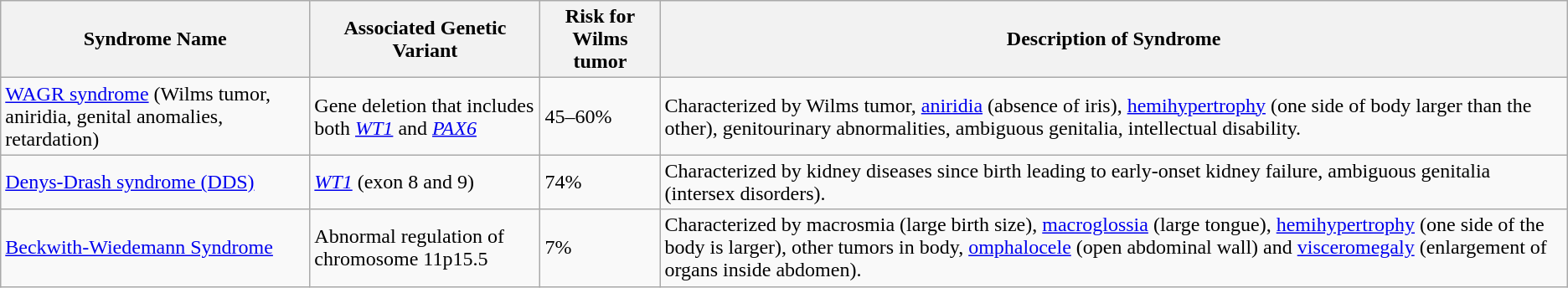<table class="wikitable">
<tr>
<th>Syndrome Name</th>
<th>Associated Genetic Variant</th>
<th>Risk for Wilms tumor</th>
<th>Description of Syndrome</th>
</tr>
<tr>
<td><a href='#'>WAGR syndrome</a> (Wilms tumor, aniridia, genital anomalies, retardation)</td>
<td>Gene deletion that includes both <em><a href='#'>WT1</a></em> and <em><a href='#'>PAX6</a></em></td>
<td>45–60%</td>
<td>Characterized by Wilms tumor, <a href='#'>aniridia</a> (absence of iris), <a href='#'>hemihypertrophy</a> (one side of body larger than the other), genitourinary abnormalities, ambiguous genitalia, intellectual disability.</td>
</tr>
<tr>
<td><a href='#'>Denys-Drash syndrome (DDS)</a></td>
<td><em><a href='#'>WT1</a></em> (exon 8 and 9)</td>
<td>74%</td>
<td>Characterized by kidney diseases since birth leading to early-onset kidney failure, ambiguous genitalia (intersex disorders).</td>
</tr>
<tr>
<td><a href='#'>Beckwith-Wiedemann Syndrome</a></td>
<td>Abnormal regulation of chromosome 11p15.5</td>
<td>7%</td>
<td>Characterized by macrosmia (large birth size), <a href='#'>macroglossia</a> (large tongue), <a href='#'>hemihypertrophy</a> (one side of the body is larger), other tumors in body, <a href='#'>omphalocele</a> (open abdominal wall) and <a href='#'>visceromegaly</a> (enlargement of organs inside abdomen).</td>
</tr>
</table>
